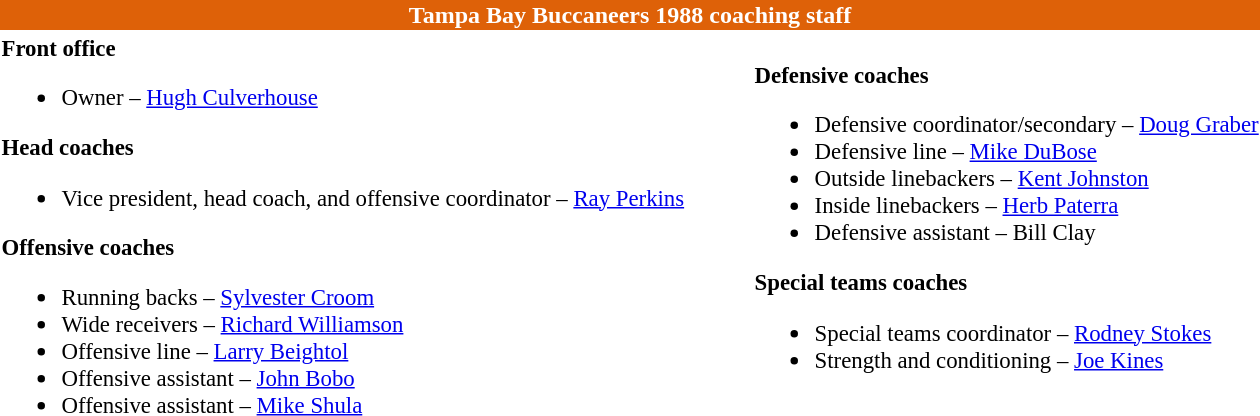<table class="toccolours" style="text-align: left;">
<tr>
<th colspan="7" style="background-color: #de6108; color: white; text-align: center;">Tampa Bay Buccaneers 1988 coaching staff</th>
</tr>
<tr>
<td style="font-size: 95%;" valign="top"><strong>Front office</strong><br><ul><li>Owner – <a href='#'>Hugh Culverhouse</a></li></ul><strong>Head coaches</strong><ul><li>Vice president, head coach, and offensive coordinator – <a href='#'>Ray Perkins</a></li></ul><strong>Offensive coaches</strong><ul><li>Running backs – <a href='#'>Sylvester Croom</a></li><li>Wide receivers – <a href='#'>Richard Williamson</a></li><li>Offensive line – <a href='#'>Larry Beightol</a></li><li>Offensive assistant – <a href='#'>John Bobo</a></li><li>Offensive assistant – <a href='#'>Mike Shula</a></li></ul></td>
<td width="35"> </td>
<td valign="top"></td>
<td style="font-size: 95%;" valign="top"><br><strong>Defensive coaches</strong><ul><li>Defensive coordinator/secondary – <a href='#'>Doug Graber</a></li><li>Defensive line – <a href='#'>Mike DuBose</a></li><li>Outside linebackers – <a href='#'>Kent Johnston</a></li><li>Inside linebackers – <a href='#'>Herb Paterra</a></li><li>Defensive assistant – Bill Clay</li></ul><strong>Special teams coaches</strong><ul><li>Special teams coordinator – <a href='#'>Rodney Stokes</a></li><li>Strength and conditioning – <a href='#'>Joe Kines</a></li></ul></td>
</tr>
</table>
